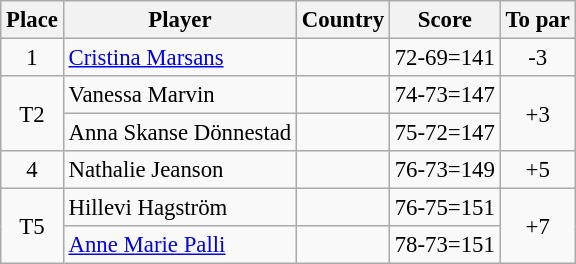<table class="wikitable" style="font-size:95%;">
<tr>
<th>Place</th>
<th>Player</th>
<th>Country</th>
<th>Score</th>
<th>To par</th>
</tr>
<tr>
<td align=center>1</td>
<td><a href='#'>Cristina Marsans</a></td>
<td></td>
<td align="center">72-69=141</td>
<td align="center">-3</td>
</tr>
<tr>
<td rowspan="2" align="center">T2</td>
<td>Vanessa Marvin</td>
<td></td>
<td align=center>74-73=147</td>
<td rowspan="2" align="center">+3</td>
</tr>
<tr>
<td>Anna Skanse Dönnestad</td>
<td></td>
<td align=center>75-72=147</td>
</tr>
<tr>
<td align="center">4</td>
<td>Nathalie Jeanson</td>
<td></td>
<td align="center">76-73=149</td>
<td align="center">+5</td>
</tr>
<tr>
<td rowspan="2" align="center">T5</td>
<td>Hillevi Hagström</td>
<td></td>
<td align="center">76-75=151</td>
<td rowspan="2" align="center">+7</td>
</tr>
<tr>
<td><a href='#'>Anne Marie Palli</a></td>
<td></td>
<td align=center>78-73=151</td>
</tr>
</table>
